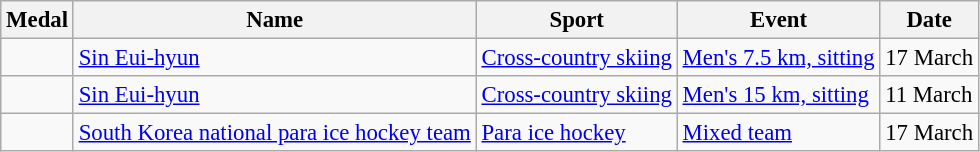<table class="wikitable sortable" style="font-size:95%">
<tr>
<th>Medal</th>
<th>Name</th>
<th>Sport</th>
<th>Event</th>
<th>Date</th>
</tr>
<tr>
<td></td>
<td><a href='#'>Sin Eui-hyun</a></td>
<td><a href='#'>Cross-country skiing</a></td>
<td><a href='#'>Men's 7.5 km, sitting</a></td>
<td>17 March</td>
</tr>
<tr>
<td></td>
<td><a href='#'>Sin Eui-hyun</a></td>
<td><a href='#'>Cross-country skiing</a></td>
<td><a href='#'>Men's 15 km, sitting</a></td>
<td>11 March</td>
</tr>
<tr>
<td></td>
<td><a href='#'>South Korea national para ice hockey team</a><br></td>
<td><a href='#'>Para ice hockey</a></td>
<td><a href='#'>Mixed team</a></td>
<td>17 March</td>
</tr>
</table>
